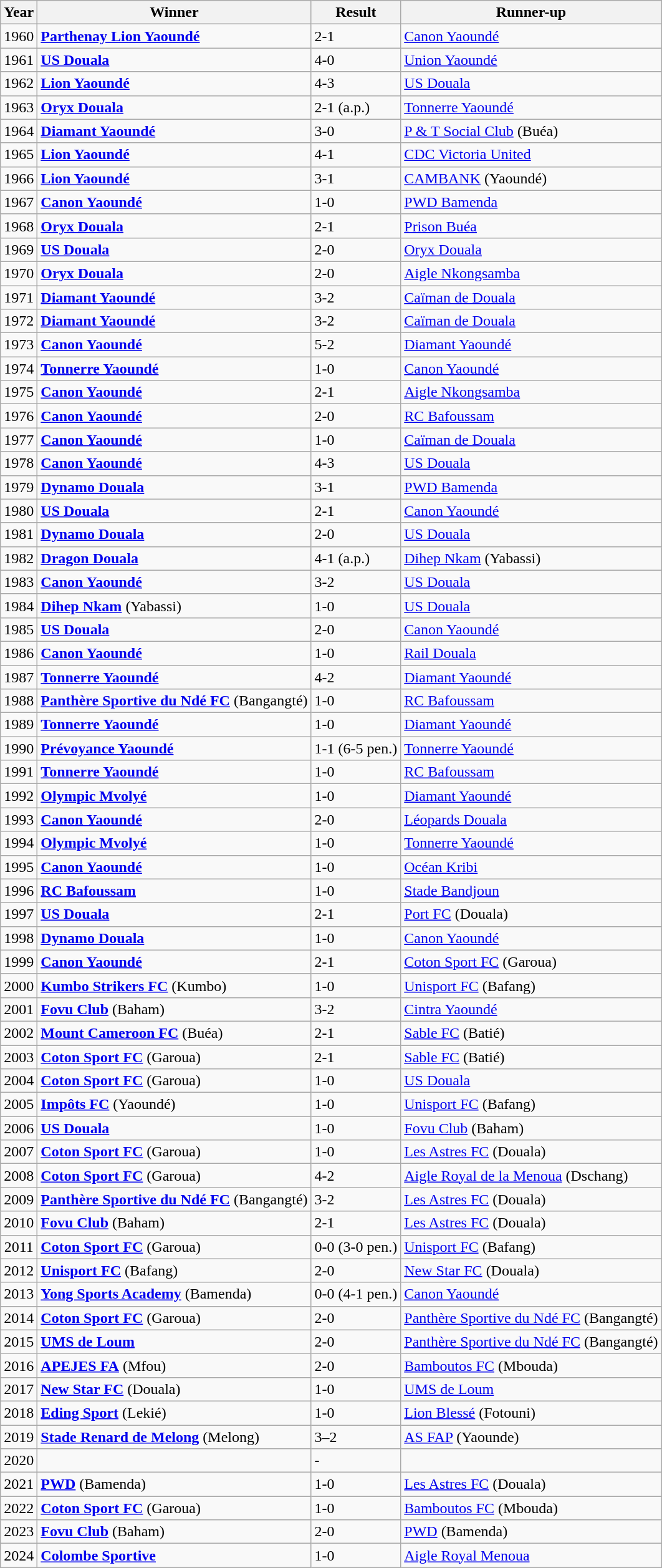<table class=wikitable>
<tr>
<th>Year</th>
<th>Winner</th>
<th>Result</th>
<th>Runner-up</th>
</tr>
<tr>
<td align=center>1960</td>
<td><strong><a href='#'>Parthenay Lion Yaoundé</a></strong></td>
<td>2-1</td>
<td><a href='#'>Canon Yaoundé</a></td>
</tr>
<tr>
<td align=center>1961</td>
<td><strong><a href='#'>US Douala</a></strong></td>
<td>4-0</td>
<td><a href='#'>Union Yaoundé</a></td>
</tr>
<tr>
<td align=center>1962</td>
<td><strong><a href='#'>Lion Yaoundé</a></strong></td>
<td>4-3</td>
<td><a href='#'>US Douala</a></td>
</tr>
<tr>
<td align=center>1963</td>
<td><strong><a href='#'>Oryx Douala</a></strong></td>
<td>2-1 (a.p.)</td>
<td><a href='#'>Tonnerre Yaoundé</a></td>
</tr>
<tr>
<td align=center>1964</td>
<td><strong><a href='#'>Diamant Yaoundé</a></strong></td>
<td>3-0</td>
<td><a href='#'>P & T Social Club</a> (Buéa)</td>
</tr>
<tr>
<td align=center>1965</td>
<td><strong><a href='#'>Lion Yaoundé</a></strong></td>
<td>4-1</td>
<td><a href='#'>CDC Victoria United</a></td>
</tr>
<tr>
<td align=center>1966</td>
<td><strong><a href='#'>Lion Yaoundé</a></strong></td>
<td>3-1</td>
<td><a href='#'>CAMBANK</a> (Yaoundé)</td>
</tr>
<tr>
<td align=center>1967</td>
<td><strong><a href='#'>Canon Yaoundé</a></strong></td>
<td>1-0</td>
<td><a href='#'>PWD Bamenda</a></td>
</tr>
<tr>
<td align=center>1968</td>
<td><strong><a href='#'>Oryx Douala</a></strong></td>
<td>2-1</td>
<td><a href='#'>Prison Buéa</a></td>
</tr>
<tr>
<td align=center>1969</td>
<td><strong><a href='#'>US Douala</a></strong></td>
<td>2-0</td>
<td><a href='#'>Oryx Douala</a></td>
</tr>
<tr>
<td align=center>1970</td>
<td><strong><a href='#'>Oryx Douala</a></strong></td>
<td>2-0</td>
<td><a href='#'>Aigle Nkongsamba</a></td>
</tr>
<tr>
<td align=center>1971</td>
<td><strong><a href='#'>Diamant Yaoundé</a></strong></td>
<td>3-2</td>
<td><a href='#'>Caïman de Douala</a></td>
</tr>
<tr>
<td align=center>1972</td>
<td><strong><a href='#'>Diamant Yaoundé</a></strong></td>
<td>3-2</td>
<td><a href='#'>Caïman de Douala</a></td>
</tr>
<tr>
<td align=center>1973</td>
<td><strong><a href='#'>Canon Yaoundé</a></strong></td>
<td>5-2</td>
<td><a href='#'>Diamant Yaoundé</a></td>
</tr>
<tr>
<td align=center>1974</td>
<td><strong><a href='#'>Tonnerre Yaoundé</a></strong></td>
<td>1-0</td>
<td><a href='#'>Canon Yaoundé</a></td>
</tr>
<tr>
<td align=center>1975</td>
<td><strong><a href='#'>Canon Yaoundé</a></strong></td>
<td>2-1</td>
<td><a href='#'>Aigle Nkongsamba</a></td>
</tr>
<tr>
<td align=center>1976</td>
<td><strong><a href='#'>Canon Yaoundé</a></strong></td>
<td>2-0</td>
<td><a href='#'>RC Bafoussam</a></td>
</tr>
<tr>
<td align=center>1977</td>
<td><strong><a href='#'>Canon Yaoundé</a></strong></td>
<td>1-0</td>
<td><a href='#'>Caïman de Douala</a></td>
</tr>
<tr>
<td align=center>1978</td>
<td><strong><a href='#'>Canon Yaoundé</a></strong></td>
<td>4-3</td>
<td><a href='#'>US Douala</a></td>
</tr>
<tr>
<td align=center>1979</td>
<td><strong><a href='#'>Dynamo Douala</a></strong></td>
<td>3-1</td>
<td><a href='#'>PWD Bamenda</a></td>
</tr>
<tr>
<td align=center>1980</td>
<td><strong><a href='#'>US Douala</a></strong></td>
<td>2-1</td>
<td><a href='#'>Canon Yaoundé</a></td>
</tr>
<tr>
<td align=center>1981</td>
<td><strong><a href='#'>Dynamo Douala</a></strong></td>
<td>2-0</td>
<td><a href='#'>US Douala</a></td>
</tr>
<tr>
<td align=center>1982</td>
<td><strong><a href='#'>Dragon Douala</a></strong></td>
<td>4-1 (a.p.)</td>
<td><a href='#'>Dihep Nkam</a> (Yabassi)</td>
</tr>
<tr>
<td align=center>1983</td>
<td><strong><a href='#'>Canon Yaoundé</a></strong></td>
<td>3-2</td>
<td><a href='#'>US Douala</a></td>
</tr>
<tr>
<td align=center>1984</td>
<td><strong><a href='#'>Dihep Nkam</a></strong> (Yabassi)</td>
<td>1-0</td>
<td><a href='#'>US Douala</a></td>
</tr>
<tr>
<td align=center>1985</td>
<td><strong><a href='#'>US Douala</a></strong></td>
<td>2-0</td>
<td><a href='#'>Canon Yaoundé</a></td>
</tr>
<tr>
<td align=center>1986</td>
<td><strong><a href='#'>Canon Yaoundé</a></strong></td>
<td>1-0</td>
<td><a href='#'>Rail Douala</a></td>
</tr>
<tr>
<td align=center>1987</td>
<td><strong><a href='#'>Tonnerre Yaoundé</a></strong></td>
<td>4-2</td>
<td><a href='#'>Diamant Yaoundé</a></td>
</tr>
<tr>
<td align=center>1988</td>
<td><strong><a href='#'>Panthère Sportive du Ndé FC</a></strong> (Bangangté)</td>
<td>1-0</td>
<td><a href='#'>RC Bafoussam</a></td>
</tr>
<tr>
<td align=center>1989</td>
<td><strong><a href='#'>Tonnerre Yaoundé</a></strong></td>
<td>1-0</td>
<td><a href='#'>Diamant Yaoundé</a></td>
</tr>
<tr>
<td align=center>1990</td>
<td><strong><a href='#'>Prévoyance Yaoundé</a></strong></td>
<td>1-1 (6-5 pen.)</td>
<td><a href='#'>Tonnerre Yaoundé</a></td>
</tr>
<tr>
<td align=center>1991</td>
<td><strong><a href='#'>Tonnerre Yaoundé</a></strong></td>
<td>1-0</td>
<td><a href='#'>RC Bafoussam</a></td>
</tr>
<tr>
<td align=center>1992</td>
<td><strong><a href='#'>Olympic Mvolyé</a></strong></td>
<td>1-0</td>
<td><a href='#'>Diamant Yaoundé</a></td>
</tr>
<tr>
<td align=center>1993</td>
<td><strong><a href='#'>Canon Yaoundé</a></strong></td>
<td>2-0</td>
<td><a href='#'>Léopards Douala</a></td>
</tr>
<tr>
<td align=center>1994</td>
<td><strong><a href='#'>Olympic Mvolyé</a></strong></td>
<td>1-0</td>
<td><a href='#'>Tonnerre Yaoundé</a></td>
</tr>
<tr>
<td align=center>1995</td>
<td><strong><a href='#'>Canon Yaoundé</a></strong></td>
<td>1-0</td>
<td><a href='#'>Océan Kribi</a></td>
</tr>
<tr>
<td align=center>1996</td>
<td><strong><a href='#'>RC Bafoussam</a></strong></td>
<td>1-0</td>
<td><a href='#'>Stade Bandjoun</a></td>
</tr>
<tr>
<td align=center>1997</td>
<td><strong><a href='#'>US Douala</a></strong></td>
<td>2-1</td>
<td><a href='#'>Port FC</a> (Douala)</td>
</tr>
<tr>
<td align=center>1998</td>
<td><strong><a href='#'>Dynamo Douala</a></strong></td>
<td>1-0</td>
<td><a href='#'>Canon Yaoundé</a></td>
</tr>
<tr>
<td align=center>1999</td>
<td><strong><a href='#'>Canon Yaoundé</a></strong></td>
<td>2-1</td>
<td><a href='#'>Coton Sport FC</a> (Garoua)</td>
</tr>
<tr>
<td align=center>2000</td>
<td><strong><a href='#'>Kumbo Strikers FC</a></strong> (Kumbo)</td>
<td>1-0</td>
<td><a href='#'>Unisport FC</a> (Bafang)</td>
</tr>
<tr>
<td align=center>2001</td>
<td><strong><a href='#'>Fovu Club</a></strong> (Baham)</td>
<td>3-2</td>
<td><a href='#'>Cintra Yaoundé</a></td>
</tr>
<tr>
<td align=center>2002</td>
<td><strong><a href='#'>Mount Cameroon FC</a></strong> (Buéa)</td>
<td>2-1</td>
<td><a href='#'>Sable FC</a> (Batié)</td>
</tr>
<tr>
<td align=center>2003</td>
<td><strong><a href='#'>Coton Sport FC</a></strong> (Garoua)</td>
<td>2-1</td>
<td><a href='#'>Sable FC</a> (Batié)</td>
</tr>
<tr>
<td align=center>2004</td>
<td><strong><a href='#'>Coton Sport FC</a></strong> (Garoua)</td>
<td>1-0</td>
<td><a href='#'>US Douala</a></td>
</tr>
<tr>
<td align=center>2005</td>
<td><strong><a href='#'>Impôts FC</a></strong> (Yaoundé)</td>
<td>1-0</td>
<td><a href='#'>Unisport FC</a> (Bafang)</td>
</tr>
<tr>
<td align=center>2006</td>
<td><strong><a href='#'>US Douala</a></strong></td>
<td>1-0</td>
<td><a href='#'>Fovu Club</a> (Baham)</td>
</tr>
<tr>
<td align=center>2007</td>
<td><strong><a href='#'>Coton Sport FC</a></strong> (Garoua)</td>
<td>1-0</td>
<td><a href='#'>Les Astres FC</a> (Douala)</td>
</tr>
<tr>
<td align=center>2008</td>
<td><strong><a href='#'>Coton Sport FC</a></strong> (Garoua)</td>
<td>4-2</td>
<td><a href='#'>Aigle Royal de la Menoua</a> (Dschang)</td>
</tr>
<tr>
<td align=center>2009</td>
<td><strong><a href='#'>Panthère Sportive du Ndé FC</a></strong> (Bangangté)</td>
<td>3-2</td>
<td><a href='#'>Les Astres FC</a> (Douala)</td>
</tr>
<tr>
<td align=center>2010</td>
<td><strong><a href='#'>Fovu Club</a></strong> (Baham)</td>
<td>2-1</td>
<td><a href='#'>Les Astres FC</a> (Douala)</td>
</tr>
<tr>
<td align=center>2011</td>
<td><strong><a href='#'>Coton Sport FC</a></strong> (Garoua)</td>
<td>0-0 (3-0 pen.)</td>
<td><a href='#'>Unisport FC</a> (Bafang)</td>
</tr>
<tr>
<td align=center>2012</td>
<td><strong><a href='#'>Unisport FC</a></strong> (Bafang)</td>
<td>2-0</td>
<td><a href='#'>New Star FC</a> (Douala)</td>
</tr>
<tr>
<td align=center>2013</td>
<td><strong><a href='#'>Yong Sports Academy</a></strong> (Bamenda)</td>
<td>0-0 (4-1 pen.)</td>
<td><a href='#'>Canon Yaoundé</a></td>
</tr>
<tr>
<td align=center>2014</td>
<td><strong><a href='#'>Coton Sport FC</a></strong> (Garoua)</td>
<td>2-0</td>
<td><a href='#'>Panthère Sportive du Ndé FC</a> (Bangangté)</td>
</tr>
<tr>
<td align=center>2015</td>
<td><strong><a href='#'>UMS de Loum</a></strong></td>
<td>2-0</td>
<td><a href='#'>Panthère Sportive du Ndé FC</a> (Bangangté)</td>
</tr>
<tr>
<td align=center>2016</td>
<td><strong><a href='#'>APEJES FA</a></strong> (Mfou)</td>
<td>2-0</td>
<td><a href='#'>Bamboutos FC</a> (Mbouda)</td>
</tr>
<tr>
<td align=center>2017</td>
<td><strong><a href='#'>New Star FC</a></strong> (Douala)</td>
<td>1-0</td>
<td><a href='#'>UMS de Loum</a></td>
</tr>
<tr>
<td align=center>2018</td>
<td><strong><a href='#'>Eding Sport</a></strong> (Lekié)</td>
<td>1-0</td>
<td><a href='#'>Lion Blessé</a> (Fotouni)</td>
</tr>
<tr>
<td align=center>2019</td>
<td><strong><a href='#'>Stade Renard de Melong</a></strong> (Melong)</td>
<td>3–2</td>
<td><a href='#'>AS FAP</a>  (Yaounde)</td>
</tr>
<tr>
<td align=center>2020</td>
<td></td>
<td>-</td>
<td></td>
</tr>
<tr>
<td align=center>2021</td>
<td><strong><a href='#'>PWD</a></strong> (Bamenda)</td>
<td>1-0</td>
<td><a href='#'>Les Astres FC</a> (Douala)</td>
</tr>
<tr>
<td align=center>2022</td>
<td><strong><a href='#'>Coton Sport FC</a></strong> (Garoua)</td>
<td>1-0</td>
<td><a href='#'>Bamboutos FC</a> (Mbouda)</td>
</tr>
<tr>
<td align=center>2023</td>
<td><strong><a href='#'>Fovu Club</a></strong> (Baham)</td>
<td>2-0</td>
<td><a href='#'>PWD</a> (Bamenda)</td>
</tr>
<tr>
<td align=center>2024</td>
<td><strong><a href='#'>Colombe Sportive</a></strong></td>
<td>1-0</td>
<td><a href='#'>Aigle Royal Menoua</a></td>
</tr>
</table>
